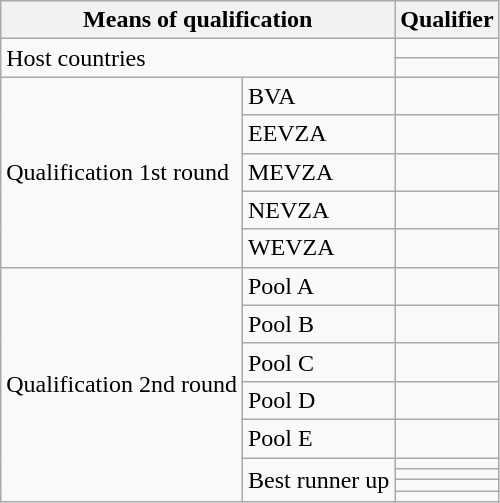<table class="wikitable">
<tr>
<th colspan=2>Means of qualification</th>
<th>Qualifier</th>
</tr>
<tr>
<td colspan=2 rowspan=2>Host countries</td>
<td></td>
</tr>
<tr>
<td></td>
</tr>
<tr>
<td rowspan=5>Qualification 1st round</td>
<td>BVA</td>
<td></td>
</tr>
<tr>
<td>EEVZA</td>
<td></td>
</tr>
<tr>
<td>MEVZA</td>
<td></td>
</tr>
<tr>
<td>NEVZA</td>
<td></td>
</tr>
<tr>
<td>WEVZA</td>
<td></td>
</tr>
<tr>
<td rowspan=9>Qualification 2nd round</td>
<td>Pool A</td>
<td></td>
</tr>
<tr>
<td>Pool B</td>
<td></td>
</tr>
<tr>
<td>Pool C</td>
<td></td>
</tr>
<tr>
<td>Pool D</td>
<td></td>
</tr>
<tr>
<td>Pool E</td>
<td></td>
</tr>
<tr>
<td rowspan=4>Best runner up</td>
<td></td>
</tr>
<tr>
<td></td>
</tr>
<tr>
<td></td>
</tr>
<tr>
<td></td>
</tr>
</table>
